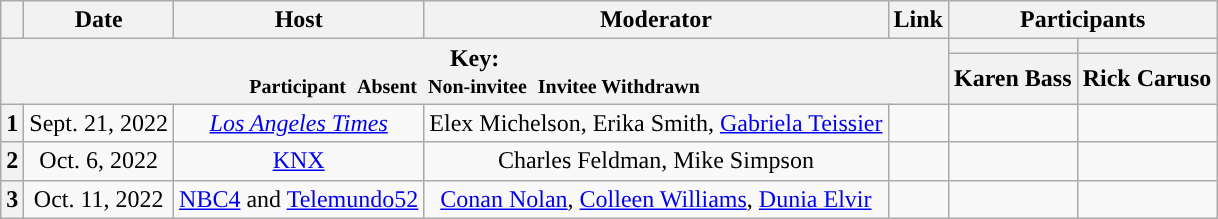<table class="wikitable" style="text-align:center;">
<tr>
<th scope="col"></th>
<th scope="col">Date</th>
<th scope="col">Host</th>
<th scope="col">Moderator</th>
<th scope="col">Link</th>
<th colspan="2" scope="col">Participants</th>
</tr>
<tr>
<th colspan="5" rowspan="2">Key:<br> <small>Participant </small>  <small>Absent </small>  <small>Non-invitee </small>  <small>Invitee  Withdrawn</small></th>
<th scope="col" style="background:"></th>
<th scope="col" style="background:"></th>
</tr>
<tr>
<th scope="col">Karen Bass</th>
<th scope="col">Rick Caruso</th>
</tr>
<tr>
<th scope="row">1</th>
<td style="white-space:nowrap;">Sept. 21, 2022</td>
<td style="white-space:nowrap;"><em><a href='#'>Los Angeles Times</a></em></td>
<td style="white-space:nowrap;">Elex Michelson, Erika Smith, <a href='#'>Gabriela Teissier</a></td>
<td style="white-space:nowrap;"></td>
<td></td>
<td></td>
</tr>
<tr>
<th scope="row">2</th>
<td style="white-space:nowrap;">Oct. 6, 2022</td>
<td style="white-space:nowrap;"><a href='#'>KNX</a></td>
<td style="white-space:nowrap;">Charles Feldman, Mike Simpson</td>
<td style="white-space:nowrap;"></td>
<td></td>
<td></td>
</tr>
<tr>
<th scope=row>3</th>
<td style="white-space:nowrap;">Oct. 11, 2022</td>
<td style="white-space:nowrap;"><a href='#'>NBC4</a> and <a href='#'>Telemundo52</a></td>
<td style="white-space:nowrap;"><a href='#'>Conan Nolan</a>, <a href='#'>Colleen Williams</a>, <a href='#'>Dunia Elvir</a></td>
<td style="white-space:nowrap;"></td>
<td></td>
<td></td>
</tr>
</table>
